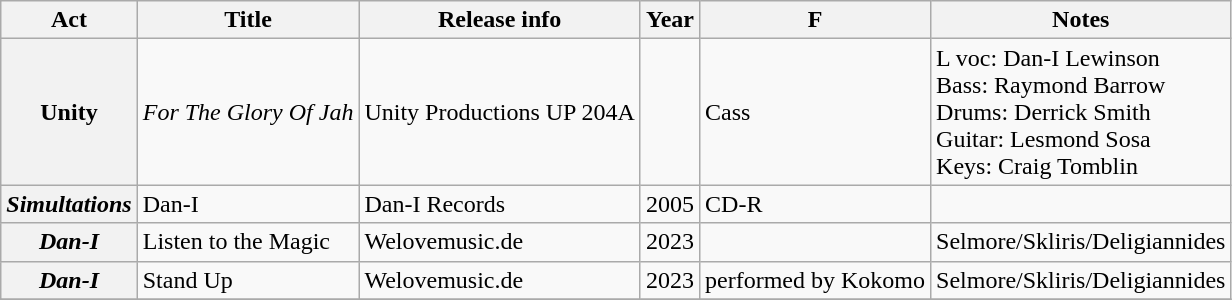<table class="wikitable plainrowheaders sortable">
<tr>
<th scope="col">Act</th>
<th scope="col">Title</th>
<th scope="col">Release info</th>
<th scope="col">Year</th>
<th scope="col">F</th>
<th scope="col" class="unsortable">Notes</th>
</tr>
<tr>
<th scope="row">Unity</th>
<td><em>For The Glory Of Jah</em></td>
<td>Unity Productions UP 204A</td>
<td></td>
<td>Cass</td>
<td>L voc: Dan-I Lewinson<br>Bass: Raymond Barrow<br>Drums: Derrick Smith<br>Guitar: Lesmond Sosa<br>Keys: Craig Tomblin</td>
</tr>
<tr>
<th scope="row"><em>Simultations</em></th>
<td>Dan-I</td>
<td>Dan-I Records</td>
<td>2005</td>
<td>CD-R</td>
<td></td>
</tr>
<tr>
<th scope="row"><em>Dan-I</em></th>
<td>Listen to the Magic</td>
<td>Welovemusic.de</td>
<td>2023</td>
<td></td>
<td>Selmore/Skliris/Deligiannides</td>
</tr>
<tr>
<th scope="row"><em>Dan-I</em></th>
<td>Stand Up</td>
<td>Welovemusic.de</td>
<td>2023</td>
<td>performed by Kokomo</td>
<td>Selmore/Skliris/Deligiannides</td>
</tr>
<tr>
</tr>
</table>
